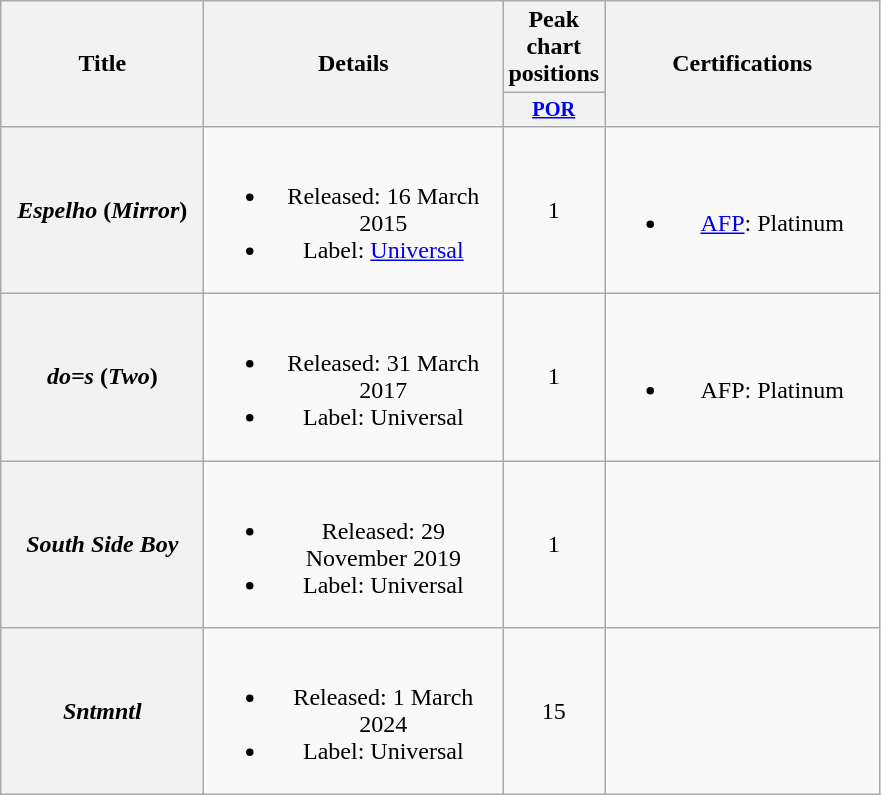<table class="wikitable plainrowheaders" style="text-align:center;">
<tr>
<th scope="col" rowspan="2" style="width:8em;">Title</th>
<th scope="col" rowspan="2" style="width:12em;">Details</th>
<th scope="col" colspan="1">Peak chart positions</th>
<th rowspan="2" scope="col" style="width:11em;">Certifications</th>
</tr>
<tr>
<th scope="col" style="width:3em;font-size:85%;"><a href='#'>POR</a><br></th>
</tr>
<tr>
<th scope="row"><em>Espelho</em> (<em>Mirror</em>)</th>
<td><br><ul><li>Released: 16 March 2015</li><li>Label: <a href='#'>Universal</a></li></ul></td>
<td>1</td>
<td><br><ul><li><a href='#'>AFP</a>: Platinum</li></ul></td>
</tr>
<tr>
<th scope="row"><em>do=s</em> (<em>Two</em>)</th>
<td><br><ul><li>Released: 31 March 2017</li><li>Label: Universal</li></ul></td>
<td>1</td>
<td><br><ul><li>AFP: Platinum</li></ul></td>
</tr>
<tr>
<th scope="row"><em>South Side Boy</em></th>
<td><br><ul><li>Released: 29 November 2019</li><li>Label: Universal</li></ul></td>
<td>1</td>
<td></td>
</tr>
<tr>
<th scope="row"><em>Sntmntl</em></th>
<td><br><ul><li>Released: 1 March 2024</li><li>Label: Universal</li></ul></td>
<td>15</td>
<td></td>
</tr>
</table>
